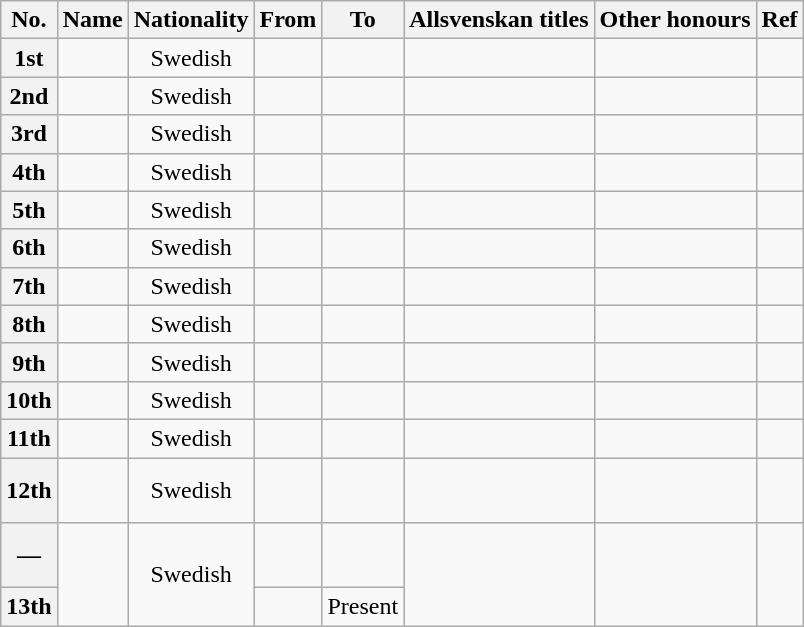<table class="wikitable plainrowheaders sortable" style="text-align:center">
<tr>
<th scope="col">No.</th>
<th scope="col">Name</th>
<th scope="col">Nationality</th>
<th scope="col">From</th>
<th scope="col">To</th>
<th scope="col">Allsvenskan titles</th>
<th scope="col">Other honours</th>
<th scope=col class=unsortable>Ref</th>
</tr>
<tr>
<th scope="row" align="left">1st</th>
<td></td>
<td>Swedish</td>
<td></td>
<td></td>
<td></td>
<td></td>
<td></td>
</tr>
<tr>
<th scope="row" align="left">2nd</th>
<td></td>
<td>Swedish</td>
<td></td>
<td></td>
<td></td>
<td></td>
<td></td>
</tr>
<tr>
<th scope="row" align="left">3rd</th>
<td></td>
<td>Swedish</td>
<td></td>
<td></td>
<td></td>
<td></td>
<td></td>
</tr>
<tr>
<th scope="row" align="left">4th</th>
<td></td>
<td>Swedish</td>
<td></td>
<td></td>
<td></td>
<td></td>
<td></td>
</tr>
<tr>
<th scope="row" align="left">5th</th>
<td></td>
<td>Swedish</td>
<td></td>
<td></td>
<td></td>
<td></td>
<td></td>
</tr>
<tr>
<th scope="row" align="left">6th</th>
<td></td>
<td>Swedish</td>
<td></td>
<td></td>
<td></td>
<td></td>
<td></td>
</tr>
<tr>
<th scope="row" align="left">7th</th>
<td></td>
<td>Swedish</td>
<td></td>
<td></td>
<td></td>
<td></td>
<td></td>
</tr>
<tr>
<th scope="row" align="left">8th</th>
<td></td>
<td>Swedish</td>
<td></td>
<td></td>
<td></td>
<td></td>
<td></td>
</tr>
<tr>
<th scope="row" align="left">9th</th>
<td></td>
<td>Swedish</td>
<td></td>
<td></td>
<td></td>
<td></td>
<td></td>
</tr>
<tr>
<th scope="row" align="left">10th</th>
<td></td>
<td>Swedish</td>
<td></td>
<td></td>
<td></td>
<td></td>
<td></td>
</tr>
<tr>
<th scope="row" align="left">11th</th>
<td></td>
<td>Swedish</td>
<td></td>
<td></td>
<td></td>
<td></td>
<td></td>
</tr>
<tr>
<th scope="row" align="left">12th</th>
<td></td>
<td>Swedish</td>
<td></td>
<td><br><br></td>
<td></td>
<td></td>
<td></td>
</tr>
<tr>
<th scope="row" align="left">—</th>
<td rowspan="2"></td>
<td rowspan="2">Swedish</td>
<td><br><br></td>
<td><br><br></td>
<td rowspan="2"></td>
<td rowspan="2"></td>
<td rowspan="2"></td>
</tr>
<tr>
<th scope="row" align="left">13th</th>
<td></td>
<td>Present</td>
</tr>
</table>
